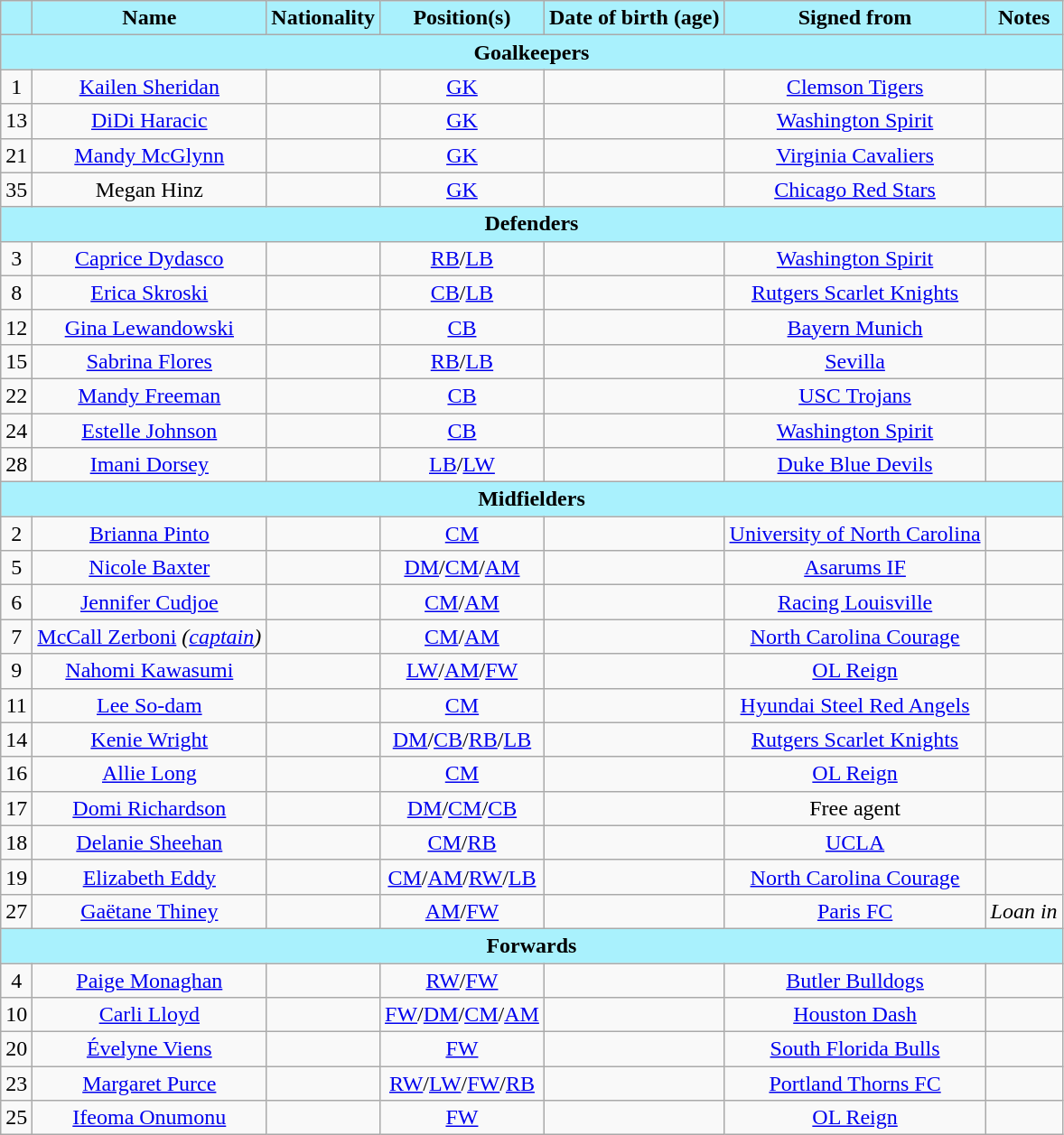<table class="wikitable" style="text-align:center;">
<tr>
<th style="background:#A9F1FD; color:#000000; text-align:center;"></th>
<th style="background:#A9F1FD; color:#000000; text-align:center;">Name</th>
<th style="background:#A9F1FD; color:#000000; text-align:center;">Nationality</th>
<th style="background:#A9F1FD; color:#000000; text-align:center;">Position(s)</th>
<th style="background:#A9F1FD; color:#000000; text-align:center;">Date of birth (age)</th>
<th style="background:#A9F1FD; color:#000000; text-align:center;">Signed from</th>
<th style="background:#A9F1FD; color:#000000; text-align:center;">Notes</th>
</tr>
<tr>
<th colspan="7" style="background:#A9F1FD; color:#000000; text-align:center;">Goalkeepers</th>
</tr>
<tr>
<td>1</td>
<td><a href='#'>Kailen Sheridan</a></td>
<td></td>
<td><a href='#'>GK</a></td>
<td></td>
<td> <a href='#'>Clemson Tigers</a></td>
<td></td>
</tr>
<tr>
<td>13</td>
<td><a href='#'>DiDi Haracic</a></td>
<td></td>
<td><a href='#'>GK</a></td>
<td></td>
<td> <a href='#'>Washington Spirit</a></td>
<td></td>
</tr>
<tr>
<td>21</td>
<td><a href='#'>Mandy McGlynn</a></td>
<td></td>
<td><a href='#'>GK</a></td>
<td></td>
<td> <a href='#'>Virginia Cavaliers</a></td>
<td></td>
</tr>
<tr>
<td>35</td>
<td>Megan Hinz</td>
<td></td>
<td><a href='#'>GK</a></td>
<td></td>
<td> <a href='#'>Chicago Red Stars</a></td>
<td></td>
</tr>
<tr>
<th colspan="7" style="background:#A9F1FD; color:#000000; text-align:center;">Defenders</th>
</tr>
<tr>
<td>3</td>
<td><a href='#'>Caprice Dydasco</a></td>
<td></td>
<td><a href='#'>RB</a>/<a href='#'>LB</a></td>
<td></td>
<td> <a href='#'>Washington Spirit</a></td>
<td></td>
</tr>
<tr>
<td>8</td>
<td><a href='#'>Erica Skroski</a></td>
<td></td>
<td><a href='#'>CB</a>/<a href='#'>LB</a></td>
<td></td>
<td> <a href='#'>Rutgers Scarlet Knights</a></td>
<td></td>
</tr>
<tr>
<td>12</td>
<td><a href='#'>Gina Lewandowski</a></td>
<td></td>
<td><a href='#'>CB</a></td>
<td></td>
<td> <a href='#'>Bayern Munich</a></td>
<td></td>
</tr>
<tr>
<td>15</td>
<td><a href='#'>Sabrina Flores</a></td>
<td></td>
<td><a href='#'>RB</a>/<a href='#'>LB</a></td>
<td></td>
<td> <a href='#'>Sevilla</a></td>
<td></td>
</tr>
<tr>
<td>22</td>
<td><a href='#'>Mandy Freeman</a></td>
<td></td>
<td><a href='#'>CB</a></td>
<td></td>
<td> <a href='#'>USC Trojans</a></td>
<td></td>
</tr>
<tr>
<td>24</td>
<td><a href='#'>Estelle Johnson</a></td>
<td></td>
<td><a href='#'>CB</a></td>
<td></td>
<td> <a href='#'>Washington Spirit</a></td>
<td></td>
</tr>
<tr>
<td>28</td>
<td><a href='#'>Imani Dorsey</a></td>
<td></td>
<td><a href='#'>LB</a>/<a href='#'>LW</a></td>
<td></td>
<td> <a href='#'>Duke Blue Devils</a></td>
<td></td>
</tr>
<tr>
<th colspan="7" style="background:#A9F1FD; color:#000000; text-align:center;">Midfielders</th>
</tr>
<tr>
<td>2</td>
<td><a href='#'>Brianna Pinto</a></td>
<td></td>
<td><a href='#'>CM</a></td>
<td></td>
<td> <a href='#'>University of North Carolina</a></td>
<td></td>
</tr>
<tr>
<td>5</td>
<td><a href='#'>Nicole Baxter</a></td>
<td></td>
<td><a href='#'>DM</a>/<a href='#'>CM</a>/<a href='#'>AM</a></td>
<td></td>
<td> <a href='#'>Asarums IF</a></td>
<td></td>
</tr>
<tr>
<td>6</td>
<td><a href='#'>Jennifer Cudjoe</a></td>
<td></td>
<td><a href='#'>CM</a>/<a href='#'>AM</a></td>
<td></td>
<td> <a href='#'>Racing Louisville</a></td>
<td></td>
</tr>
<tr>
<td>7</td>
<td><a href='#'>McCall Zerboni</a> <em>(<a href='#'>captain</a>)</em></td>
<td></td>
<td><a href='#'>CM</a>/<a href='#'>AM</a></td>
<td></td>
<td> <a href='#'>North Carolina Courage</a></td>
<td></td>
</tr>
<tr>
<td>9</td>
<td><a href='#'>Nahomi Kawasumi</a></td>
<td></td>
<td><a href='#'>LW</a>/<a href='#'>AM</a>/<a href='#'>FW</a></td>
<td></td>
<td> <a href='#'>OL Reign</a></td>
<td></td>
</tr>
<tr>
<td>11</td>
<td><a href='#'>Lee So-dam</a></td>
<td></td>
<td><a href='#'>CM</a></td>
<td></td>
<td> <a href='#'>Hyundai Steel Red Angels</a></td>
<td></td>
</tr>
<tr>
<td>14</td>
<td><a href='#'>Kenie Wright</a></td>
<td></td>
<td><a href='#'>DM</a>/<a href='#'>CB</a>/<a href='#'>RB</a>/<a href='#'>LB</a></td>
<td></td>
<td> <a href='#'>Rutgers Scarlet Knights</a></td>
<td></td>
</tr>
<tr>
<td>16</td>
<td><a href='#'>Allie Long</a></td>
<td></td>
<td><a href='#'>CM</a></td>
<td></td>
<td> <a href='#'>OL Reign</a></td>
<td></td>
</tr>
<tr>
<td>17</td>
<td><a href='#'>Domi Richardson</a></td>
<td></td>
<td><a href='#'>DM</a>/<a href='#'>CM</a>/<a href='#'>CB</a></td>
<td></td>
<td>Free agent</td>
<td></td>
</tr>
<tr>
<td>18</td>
<td><a href='#'>Delanie Sheehan</a></td>
<td></td>
<td><a href='#'>CM</a>/<a href='#'>RB</a></td>
<td></td>
<td> <a href='#'>UCLA</a></td>
<td></td>
</tr>
<tr>
<td>19</td>
<td><a href='#'>Elizabeth Eddy</a></td>
<td></td>
<td><a href='#'>CM</a>/<a href='#'>AM</a>/<a href='#'>RW</a>/<a href='#'>LB</a></td>
<td></td>
<td> <a href='#'>North Carolina Courage</a></td>
<td></td>
</tr>
<tr>
<td>27</td>
<td><a href='#'>Gaëtane Thiney</a></td>
<td></td>
<td><a href='#'>AM</a>/<a href='#'>FW</a></td>
<td></td>
<td> <a href='#'>Paris FC</a></td>
<td><em>Loan in</em></td>
</tr>
<tr>
<th colspan="7" style="background:#A9F1FD; color:#000000; text-align:center;">Forwards</th>
</tr>
<tr>
<td>4</td>
<td><a href='#'>Paige Monaghan</a></td>
<td></td>
<td><a href='#'>RW</a>/<a href='#'>FW</a></td>
<td></td>
<td> <a href='#'>Butler Bulldogs</a></td>
<td></td>
</tr>
<tr>
<td>10</td>
<td><a href='#'>Carli Lloyd</a></td>
<td></td>
<td><a href='#'>FW</a>/<a href='#'>DM</a>/<a href='#'>CM</a>/<a href='#'>AM</a></td>
<td></td>
<td> <a href='#'>Houston Dash</a></td>
<td></td>
</tr>
<tr>
<td>20</td>
<td><a href='#'>Évelyne Viens</a></td>
<td></td>
<td><a href='#'>FW</a></td>
<td></td>
<td> <a href='#'>South Florida Bulls</a></td>
<td></td>
</tr>
<tr>
<td>23</td>
<td><a href='#'>Margaret Purce</a></td>
<td></td>
<td><a href='#'>RW</a>/<a href='#'>LW</a>/<a href='#'>FW</a>/<a href='#'>RB</a></td>
<td></td>
<td> <a href='#'>Portland Thorns FC</a></td>
<td></td>
</tr>
<tr>
<td>25</td>
<td><a href='#'>Ifeoma Onumonu</a></td>
<td></td>
<td><a href='#'>FW</a></td>
<td></td>
<td> <a href='#'>OL Reign</a></td>
<td></td>
</tr>
</table>
